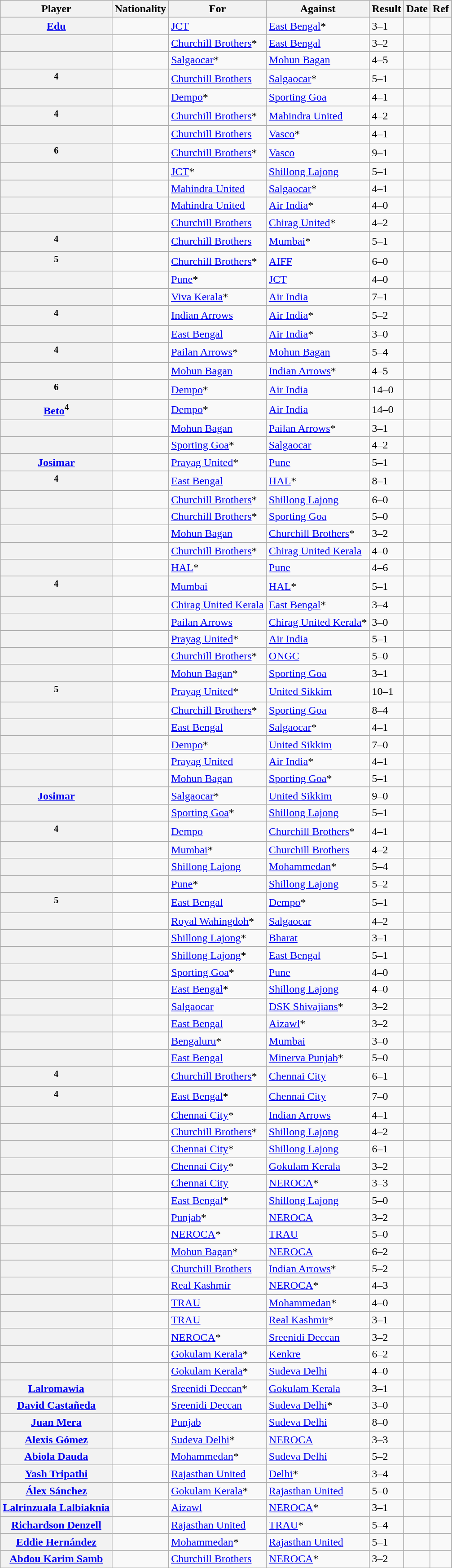<table class="wikitable sortable plainrowheaders">
<tr>
<th scope="col">Player</th>
<th scope="col">Nationality</th>
<th scope="col">For</th>
<th scope="col">Against</th>
<th scope="col" align="center">Result</th>
<th scope="col">Date</th>
<th scope="col" class="unsortable" align="center">Ref</th>
</tr>
<tr>
<th scope="row"><a href='#'>Edu</a></th>
<td></td>
<td><a href='#'>JCT</a></td>
<td><a href='#'>East Bengal</a>*</td>
<td>3–1</td>
<td></td>
<td></td>
</tr>
<tr>
<th scope="row"></th>
<td></td>
<td><a href='#'>Churchill Brothers</a>*</td>
<td><a href='#'>East Bengal</a></td>
<td>3–2</td>
<td></td>
<td></td>
</tr>
<tr>
<th scope="row"></th>
<td></td>
<td><a href='#'>Salgaocar</a>*</td>
<td><a href='#'>Mohun Bagan</a></td>
<td>4–5</td>
<td></td>
<td></td>
</tr>
<tr>
<th scope="row"><sup>4</sup></th>
<td></td>
<td><a href='#'>Churchill Brothers</a></td>
<td><a href='#'>Salgaocar</a>*</td>
<td>5–1</td>
<td></td>
<td></td>
</tr>
<tr>
<th scope="row"></th>
<td></td>
<td><a href='#'>Dempo</a>*</td>
<td><a href='#'>Sporting Goa</a></td>
<td>4–1</td>
<td></td>
<td></td>
</tr>
<tr>
<th scope="row"><sup>4</sup></th>
<td></td>
<td><a href='#'>Churchill Brothers</a>*</td>
<td><a href='#'>Mahindra United</a></td>
<td>4–2</td>
<td></td>
<td></td>
</tr>
<tr>
<th scope="row"></th>
<td></td>
<td><a href='#'>Churchill Brothers</a></td>
<td><a href='#'>Vasco</a>*</td>
<td>4–1</td>
<td></td>
<td></td>
</tr>
<tr>
<th scope="row"><sup>6</sup></th>
<td></td>
<td><a href='#'>Churchill Brothers</a>*</td>
<td><a href='#'>Vasco</a></td>
<td>9–1</td>
<td></td>
<td></td>
</tr>
<tr>
<th scope="row"></th>
<td></td>
<td><a href='#'>JCT</a>*</td>
<td><a href='#'>Shillong Lajong</a></td>
<td>5–1</td>
<td></td>
<td></td>
</tr>
<tr>
<th scope="row"></th>
<td></td>
<td><a href='#'>Mahindra United</a></td>
<td><a href='#'>Salgaocar</a>*</td>
<td>4–1</td>
<td></td>
<td></td>
</tr>
<tr>
<th scope="row"></th>
<td></td>
<td><a href='#'>Mahindra United</a></td>
<td><a href='#'>Air India</a>*</td>
<td>4–0</td>
<td></td>
<td></td>
</tr>
<tr>
<th scope="row"></th>
<td></td>
<td><a href='#'>Churchill Brothers</a></td>
<td><a href='#'>Chirag United</a>*</td>
<td>4–2</td>
<td></td>
<td></td>
</tr>
<tr>
<th scope="row"><sup>4</sup></th>
<td></td>
<td><a href='#'>Churchill Brothers</a></td>
<td><a href='#'>Mumbai</a>*</td>
<td>5–1</td>
<td></td>
<td></td>
</tr>
<tr>
<th scope="row"><sup>5</sup></th>
<td></td>
<td><a href='#'>Churchill Brothers</a>*</td>
<td><a href='#'>AIFF</a></td>
<td>6–0</td>
<td></td>
<td></td>
</tr>
<tr>
<th scope="row"></th>
<td></td>
<td><a href='#'>Pune</a>*</td>
<td><a href='#'>JCT</a></td>
<td>4–0</td>
<td></td>
<td></td>
</tr>
<tr>
<th scope="row"></th>
<td></td>
<td><a href='#'>Viva Kerala</a>*</td>
<td><a href='#'>Air India</a></td>
<td>7–1</td>
<td></td>
<td></td>
</tr>
<tr>
<th scope="row"><sup>4</sup></th>
<td></td>
<td><a href='#'>Indian Arrows</a></td>
<td><a href='#'>Air India</a>*</td>
<td>5–2</td>
<td></td>
<td></td>
</tr>
<tr>
<th scope="row"></th>
<td></td>
<td><a href='#'>East Bengal</a></td>
<td><a href='#'>Air India</a>*</td>
<td>3–0</td>
<td></td>
<td></td>
</tr>
<tr>
<th scope="row"><sup>4</sup></th>
<td></td>
<td><a href='#'>Pailan Arrows</a>*</td>
<td><a href='#'>Mohun Bagan</a></td>
<td>5–4</td>
<td></td>
<td></td>
</tr>
<tr>
<th scope="row"></th>
<td></td>
<td><a href='#'>Mohun Bagan</a></td>
<td><a href='#'>Indian Arrows</a>*</td>
<td>4–5</td>
<td></td>
<td></td>
</tr>
<tr>
<th scope="row"><sup>6</sup></th>
<td></td>
<td><a href='#'>Dempo</a>*</td>
<td><a href='#'>Air India</a></td>
<td>14–0</td>
<td></td>
<td></td>
</tr>
<tr>
<th scope="row"><a href='#'>Beto</a><sup>4</sup></th>
<td></td>
<td><a href='#'>Dempo</a>*</td>
<td><a href='#'>Air India</a></td>
<td>14–0</td>
<td></td>
<td></td>
</tr>
<tr>
<th scope="row"></th>
<td></td>
<td><a href='#'>Mohun Bagan</a></td>
<td><a href='#'>Pailan Arrows</a>*</td>
<td>3–1</td>
<td></td>
<td></td>
</tr>
<tr>
<th scope="row"></th>
<td></td>
<td><a href='#'>Sporting Goa</a>*</td>
<td><a href='#'>Salgaocar</a></td>
<td>4–2</td>
<td></td>
<td></td>
</tr>
<tr>
<th scope="row"><a href='#'>Josimar</a></th>
<td></td>
<td><a href='#'>Prayag United</a>*</td>
<td><a href='#'>Pune</a></td>
<td>5–1</td>
<td></td>
<td></td>
</tr>
<tr>
<th scope="row"><sup>4</sup></th>
<td></td>
<td><a href='#'>East Bengal</a></td>
<td><a href='#'>HAL</a>*</td>
<td>8–1</td>
<td></td>
<td></td>
</tr>
<tr>
<th scope="row"></th>
<td></td>
<td><a href='#'>Churchill Brothers</a>*</td>
<td><a href='#'>Shillong Lajong</a></td>
<td>6–0</td>
<td></td>
<td></td>
</tr>
<tr>
<th scope="row"></th>
<td></td>
<td><a href='#'>Churchill Brothers</a>*</td>
<td><a href='#'>Sporting Goa</a></td>
<td>5–0</td>
<td></td>
<td></td>
</tr>
<tr>
<th scope="row"></th>
<td></td>
<td><a href='#'>Mohun Bagan</a></td>
<td><a href='#'>Churchill Brothers</a>*</td>
<td>3–2</td>
<td></td>
<td></td>
</tr>
<tr>
<th scope="row"></th>
<td></td>
<td><a href='#'>Churchill Brothers</a>*</td>
<td><a href='#'>Chirag United Kerala</a></td>
<td>4–0</td>
<td></td>
<td></td>
</tr>
<tr>
<th scope="row"></th>
<td></td>
<td><a href='#'>HAL</a>*</td>
<td><a href='#'>Pune</a></td>
<td>4–6</td>
<td></td>
<td></td>
</tr>
<tr>
<th scope="row"><sup>4</sup></th>
<td></td>
<td><a href='#'>Mumbai</a></td>
<td><a href='#'>HAL</a>*</td>
<td>5–1</td>
<td></td>
<td></td>
</tr>
<tr>
<th scope="row"></th>
<td></td>
<td><a href='#'>Chirag United Kerala</a></td>
<td><a href='#'>East Bengal</a>*</td>
<td>3–4</td>
<td></td>
<td></td>
</tr>
<tr>
<th scope="row"></th>
<td></td>
<td><a href='#'>Pailan Arrows</a></td>
<td><a href='#'>Chirag United Kerala</a>*</td>
<td>3–0</td>
<td></td>
<td></td>
</tr>
<tr>
<th scope="row"></th>
<td></td>
<td><a href='#'>Prayag United</a>*</td>
<td><a href='#'>Air India</a></td>
<td>5–1</td>
<td></td>
<td></td>
</tr>
<tr>
<th scope="row"></th>
<td></td>
<td><a href='#'>Churchill Brothers</a>*</td>
<td><a href='#'>ONGC</a></td>
<td>5–0</td>
<td></td>
<td></td>
</tr>
<tr>
<th scope="row"></th>
<td></td>
<td><a href='#'>Mohun Bagan</a>*</td>
<td><a href='#'>Sporting Goa</a></td>
<td>3–1</td>
<td></td>
<td></td>
</tr>
<tr>
<th scope="row"><sup>5</sup></th>
<td></td>
<td><a href='#'>Prayag United</a>*</td>
<td><a href='#'>United Sikkim</a></td>
<td>10–1</td>
<td></td>
<td></td>
</tr>
<tr>
<th scope="row"></th>
<td></td>
<td><a href='#'>Churchill Brothers</a>*</td>
<td><a href='#'>Sporting Goa</a></td>
<td>8–4</td>
<td></td>
<td></td>
</tr>
<tr>
<th scope="row"></th>
<td></td>
<td><a href='#'>East Bengal</a></td>
<td><a href='#'>Salgaocar</a>*</td>
<td>4–1</td>
<td></td>
<td></td>
</tr>
<tr>
<th scope="row"></th>
<td></td>
<td><a href='#'>Dempo</a>*</td>
<td><a href='#'>United Sikkim</a></td>
<td>7–0</td>
<td></td>
<td></td>
</tr>
<tr>
<th scope="row"></th>
<td></td>
<td><a href='#'>Prayag United</a></td>
<td><a href='#'>Air India</a>*</td>
<td>4–1</td>
<td></td>
<td></td>
</tr>
<tr>
<th scope="row"></th>
<td></td>
<td><a href='#'>Mohun Bagan</a></td>
<td><a href='#'>Sporting Goa</a>*</td>
<td>5–1</td>
<td></td>
<td></td>
</tr>
<tr>
<th scope="row"><a href='#'>Josimar</a></th>
<td></td>
<td><a href='#'>Salgaocar</a>*</td>
<td><a href='#'>United Sikkim</a></td>
<td>9–0</td>
<td></td>
<td></td>
</tr>
<tr>
<th scope="row"></th>
<td></td>
<td><a href='#'>Sporting Goa</a>*</td>
<td><a href='#'>Shillong Lajong</a></td>
<td>5–1</td>
<td></td>
<td></td>
</tr>
<tr>
<th scope="row"><sup>4</sup></th>
<td></td>
<td><a href='#'>Dempo</a></td>
<td><a href='#'>Churchill Brothers</a>*</td>
<td>4–1</td>
<td></td>
<td></td>
</tr>
<tr>
<th scope="row"></th>
<td></td>
<td><a href='#'>Mumbai</a>*</td>
<td><a href='#'>Churchill Brothers</a></td>
<td>4–2</td>
<td></td>
<td></td>
</tr>
<tr>
<th scope="row"></th>
<td></td>
<td><a href='#'>Shillong Lajong</a></td>
<td><a href='#'>Mohammedan</a>*</td>
<td>5–4</td>
<td></td>
<td></td>
</tr>
<tr>
<th scope="row"></th>
<td></td>
<td><a href='#'>Pune</a>*</td>
<td><a href='#'>Shillong Lajong</a></td>
<td>5–2</td>
<td></td>
<td></td>
</tr>
<tr>
<th scope="row"><sup>5</sup></th>
<td></td>
<td><a href='#'>East Bengal</a></td>
<td><a href='#'>Dempo</a>*</td>
<td>5–1</td>
<td></td>
<td></td>
</tr>
<tr>
<th scope="row"></th>
<td></td>
<td><a href='#'>Royal Wahingdoh</a>*</td>
<td><a href='#'>Salgaocar</a></td>
<td>4–2</td>
<td></td>
<td></td>
</tr>
<tr>
<th scope="row"></th>
<td></td>
<td><a href='#'>Shillong Lajong</a>*</td>
<td><a href='#'>Bharat</a></td>
<td>3–1</td>
<td></td>
<td></td>
</tr>
<tr>
<th scope="row"></th>
<td></td>
<td><a href='#'>Shillong Lajong</a>*</td>
<td><a href='#'>East Bengal</a></td>
<td>5–1</td>
<td></td>
<td></td>
</tr>
<tr>
<th scope="row"></th>
<td></td>
<td><a href='#'>Sporting Goa</a>*</td>
<td><a href='#'>Pune</a></td>
<td>4–0</td>
<td></td>
<td></td>
</tr>
<tr>
<th scope="row"></th>
<td></td>
<td><a href='#'>East Bengal</a>*</td>
<td><a href='#'>Shillong Lajong</a></td>
<td>4–0</td>
<td></td>
<td></td>
</tr>
<tr>
<th scope="row"></th>
<td></td>
<td><a href='#'>Salgaocar</a></td>
<td><a href='#'>DSK Shivajians</a>*</td>
<td>3–2</td>
<td></td>
<td></td>
</tr>
<tr>
<th scope="row"></th>
<td></td>
<td><a href='#'>East Bengal</a></td>
<td><a href='#'>Aizawl</a>*</td>
<td>3–2</td>
<td></td>
<td></td>
</tr>
<tr>
<th scope="row"></th>
<td></td>
<td><a href='#'>Bengaluru</a>*</td>
<td><a href='#'>Mumbai</a></td>
<td>3–0</td>
<td></td>
<td></td>
</tr>
<tr>
<th scope="row"></th>
<td></td>
<td><a href='#'>East Bengal</a></td>
<td><a href='#'>Minerva Punjab</a>*</td>
<td>5–0</td>
<td></td>
<td></td>
</tr>
<tr>
<th scope="row"><sup>4</sup></th>
<td></td>
<td><a href='#'>Churchill Brothers</a>*</td>
<td><a href='#'>Chennai City</a></td>
<td>6–1</td>
<td></td>
<td></td>
</tr>
<tr>
<th scope="row"><sup>4</sup></th>
<td></td>
<td><a href='#'>East Bengal</a>*</td>
<td><a href='#'>Chennai City</a></td>
<td>7–0</td>
<td></td>
<td></td>
</tr>
<tr>
<th scope="row"></th>
<td></td>
<td><a href='#'>Chennai City</a>*</td>
<td><a href='#'>Indian Arrows</a></td>
<td>4–1</td>
<td></td>
<td></td>
</tr>
<tr>
<th scope="row"></th>
<td></td>
<td><a href='#'>Churchill Brothers</a>*</td>
<td><a href='#'>Shillong Lajong</a></td>
<td>4–2</td>
<td></td>
<td></td>
</tr>
<tr>
<th scope="row"></th>
<td></td>
<td><a href='#'>Chennai City</a>*</td>
<td><a href='#'>Shillong Lajong</a></td>
<td>6–1</td>
<td></td>
<td></td>
</tr>
<tr>
<th scope="row"></th>
<td></td>
<td><a href='#'>Chennai City</a>*</td>
<td><a href='#'>Gokulam Kerala</a></td>
<td>3–2</td>
<td></td>
<td></td>
</tr>
<tr>
<th scope="row"></th>
<td></td>
<td><a href='#'>Chennai City</a></td>
<td><a href='#'>NEROCA</a>*</td>
<td>3–3</td>
<td></td>
<td></td>
</tr>
<tr>
<th scope="row"></th>
<td></td>
<td><a href='#'>East Bengal</a>*</td>
<td><a href='#'>Shillong Lajong</a></td>
<td>5–0</td>
<td></td>
<td></td>
</tr>
<tr>
<th scope="row"></th>
<td></td>
<td><a href='#'>Punjab</a>*</td>
<td><a href='#'>NEROCA</a></td>
<td>3–2</td>
<td></td>
<td></td>
</tr>
<tr>
<th scope="row"></th>
<td></td>
<td><a href='#'>NEROCA</a>*</td>
<td><a href='#'>TRAU</a></td>
<td>5–0</td>
<td></td>
<td></td>
</tr>
<tr>
<th scope="row"></th>
<td></td>
<td><a href='#'>Mohun Bagan</a>*</td>
<td><a href='#'>NEROCA</a></td>
<td>6–2</td>
<td></td>
<td></td>
</tr>
<tr>
<th scope="row"></th>
<td></td>
<td><a href='#'>Churchill Brothers</a></td>
<td><a href='#'>Indian Arrows</a>*</td>
<td>5–2</td>
<td></td>
<td></td>
</tr>
<tr>
<th scope="row"></th>
<td></td>
<td><a href='#'>Real Kashmir</a></td>
<td><a href='#'>NEROCA</a>*</td>
<td>4–3</td>
<td></td>
<td></td>
</tr>
<tr>
<th scope="row"></th>
<td></td>
<td><a href='#'>TRAU</a></td>
<td><a href='#'>Mohammedan</a>*</td>
<td>4–0</td>
<td></td>
<td></td>
</tr>
<tr>
<th scope="row"></th>
<td></td>
<td><a href='#'>TRAU</a></td>
<td><a href='#'>Real Kashmir</a>*</td>
<td>3–1</td>
<td></td>
<td></td>
</tr>
<tr>
<th scope="row"></th>
<td></td>
<td><a href='#'>NEROCA</a>*</td>
<td><a href='#'>Sreenidi Deccan</a></td>
<td>3–2</td>
<td></td>
<td></td>
</tr>
<tr>
<th scope="row"></th>
<td></td>
<td><a href='#'>Gokulam Kerala</a>*</td>
<td><a href='#'>Kenkre</a></td>
<td>6–2</td>
<td></td>
<td></td>
</tr>
<tr>
<th scope="row"></th>
<td></td>
<td><a href='#'>Gokulam Kerala</a>*</td>
<td><a href='#'>Sudeva Delhi</a></td>
<td>4–0</td>
<td></td>
<td></td>
</tr>
<tr>
<th scope="row"><a href='#'>Lalromawia</a></th>
<td></td>
<td><a href='#'>Sreenidi Deccan</a>*</td>
<td><a href='#'>Gokulam Kerala</a></td>
<td>3–1</td>
<td></td>
<td></td>
</tr>
<tr>
<th scope="row"><a href='#'>David Castañeda</a></th>
<td></td>
<td><a href='#'>Sreenidi Deccan</a></td>
<td><a href='#'>Sudeva Delhi</a>*</td>
<td>3–0</td>
<td></td>
<td></td>
</tr>
<tr>
<th scope="row"><a href='#'>Juan Mera</a></th>
<td></td>
<td><a href='#'>Punjab</a></td>
<td><a href='#'>Sudeva Delhi</a></td>
<td>8–0</td>
<td></td>
<td></td>
</tr>
<tr>
<th scope="row"><a href='#'>Alexis Gómez</a></th>
<td></td>
<td><a href='#'>Sudeva Delhi</a>*</td>
<td><a href='#'>NEROCA</a></td>
<td>3–3</td>
<td></td>
<td></td>
</tr>
<tr>
<th scope="row"><a href='#'>Abiola Dauda</a></th>
<td></td>
<td><a href='#'>Mohammedan</a>*</td>
<td><a href='#'>Sudeva Delhi</a></td>
<td>5–2</td>
<td></td>
<td></td>
</tr>
<tr>
<th scope="row"><a href='#'>Yash Tripathi</a></th>
<td></td>
<td><a href='#'>Rajasthan United</a></td>
<td><a href='#'>Delhi</a>*</td>
<td>3–4</td>
<td></td>
<td></td>
</tr>
<tr>
<th scope="row"><a href='#'>Álex Sánchez</a></th>
<td></td>
<td><a href='#'>Gokulam Kerala</a>*</td>
<td><a href='#'>Rajasthan United</a></td>
<td>5–0</td>
<td></td>
<td></td>
</tr>
<tr>
<th scope="row"><a href='#'>Lalrinzuala Lalbiaknia</a></th>
<td></td>
<td><a href='#'>Aizawl</a></td>
<td><a href='#'>NEROCA</a>*</td>
<td>3–1</td>
<td></td>
<td></td>
</tr>
<tr>
<th scope="row"><a href='#'>Richardson Denzell</a></th>
<td></td>
<td><a href='#'>Rajasthan United</a></td>
<td><a href='#'>TRAU</a>*</td>
<td>5–4</td>
<td></td>
<td></td>
</tr>
<tr>
<th scope="row"><a href='#'>Eddie Hernández</a></th>
<td></td>
<td><a href='#'>Mohammedan</a>*</td>
<td><a href='#'>Rajasthan United</a></td>
<td>5–1</td>
<td></td>
<td></td>
</tr>
<tr>
<th scope="row"><a href='#'>Abdou Karim Samb</a></th>
<td></td>
<td><a href='#'>Churchill Brothers</a></td>
<td><a href='#'>NEROCA</a>*</td>
<td>3–2</td>
<td></td>
<td></td>
</tr>
</table>
